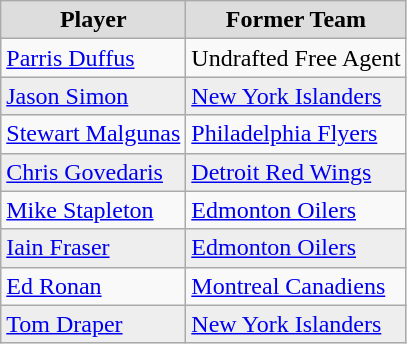<table class="wikitable">
<tr style="text-align:center; background:#ddd;">
<td><strong>Player</strong></td>
<td><strong>Former Team</strong></td>
</tr>
<tr>
<td><a href='#'>Parris Duffus</a></td>
<td>Undrafted Free Agent</td>
</tr>
<tr style="background:#eee;">
<td><a href='#'>Jason Simon</a></td>
<td><a href='#'>New York Islanders</a></td>
</tr>
<tr>
<td><a href='#'>Stewart Malgunas</a></td>
<td><a href='#'>Philadelphia Flyers</a></td>
</tr>
<tr style="background:#eee;">
<td><a href='#'>Chris Govedaris</a></td>
<td><a href='#'>Detroit Red Wings</a></td>
</tr>
<tr>
<td><a href='#'>Mike Stapleton</a></td>
<td><a href='#'>Edmonton Oilers</a></td>
</tr>
<tr style="background:#eee;">
<td><a href='#'>Iain Fraser</a></td>
<td><a href='#'>Edmonton Oilers</a></td>
</tr>
<tr>
<td><a href='#'>Ed Ronan</a></td>
<td><a href='#'>Montreal Canadiens</a></td>
</tr>
<tr style="background:#eee;">
<td><a href='#'>Tom Draper</a></td>
<td><a href='#'>New York Islanders</a></td>
</tr>
</table>
